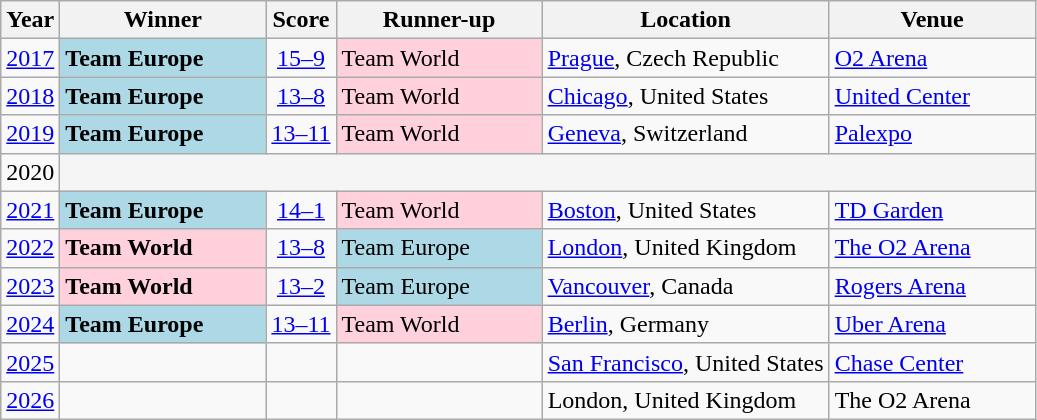<table class="wikitable sortable nowrap">
<tr>
<th>Year</th>
<th width=130>Winner</th>
<th class=unsortable>Score</th>
<th width=130>Runner-up</th>
<th>Location</th>
<th width=130>Venue</th>
</tr>
<tr>
<td align=center><a href='#'>2017</a></td>
<td bgcolor=lightblue> <strong>Team Europe</strong></td>
<td align=center><a href='#'>15–9</a></td>
<td bgcolor=FFD1DC> Team World</td>
<td> <a href='#'>Prague</a>, Czech Republic</td>
<td><a href='#'>O2 Arena</a></td>
</tr>
<tr>
<td align=center><a href='#'>2018</a></td>
<td bgcolor=lightblue> <strong>Team Europe</strong></td>
<td align=center><a href='#'>13–8</a></td>
<td bgcolor=FFD1DC> Team World</td>
<td> <a href='#'>Chicago</a>, United States</td>
<td><a href='#'>United Center</a></td>
</tr>
<tr>
<td align=center><a href='#'>2019</a></td>
<td bgcolor=lightblue> <strong>Team Europe</strong></td>
<td align=center><a href='#'>13–11</a></td>
<td bgcolor=FFD1DC> Team World</td>
<td> <a href='#'>Geneva</a>, Switzerland</td>
<td><a href='#'>Palexpo</a></td>
</tr>
<tr>
<td align=center>2020</td>
<td align=center bgcolor=f5f5f5 colspan=5></td>
</tr>
<tr>
<td align=center><a href='#'>2021</a></td>
<td bgcolor=lightblue> <strong>Team Europe</strong></td>
<td align=center><a href='#'>14–1</a></td>
<td bgcolor=FFD1DC> Team World</td>
<td> <a href='#'>Boston</a>, United States</td>
<td><a href='#'>TD Garden</a></td>
</tr>
<tr>
<td align=center><a href='#'>2022</a></td>
<td bgcolor=FFD1DC> <strong>Team World</strong></td>
<td align=center><a href='#'>13–8</a></td>
<td bgcolor=lightblue> Team Europe</td>
<td> <a href='#'>London</a>, United Kingdom</td>
<td><a href='#'>The O2 Arena</a></td>
</tr>
<tr>
<td align=center><a href='#'>2023</a></td>
<td bgcolor=FFD1DC> <strong>Team World</strong></td>
<td align=center><a href='#'>13–2</a></td>
<td bgcolor=lightblue> Team Europe</td>
<td> <a href='#'>Vancouver</a>, Canada</td>
<td><a href='#'>Rogers Arena</a></td>
</tr>
<tr>
<td align=center><a href='#'>2024</a></td>
<td bgcolor=lightblue> <strong>Team Europe</strong></td>
<td align=center><a href='#'>13–11</a></td>
<td bgcolor=FFD1DC> Team World</td>
<td> <a href='#'>Berlin</a>, Germany</td>
<td><a href='#'>Uber Arena</a></td>
</tr>
<tr>
<td align=center><a href='#'>2025</a></td>
<td></td>
<td align=center></td>
<td></td>
<td> <a href='#'>San Francisco</a>, United States</td>
<td><a href='#'>Chase Center</a></td>
</tr>
<tr>
<td align=center><a href='#'>2026</a></td>
<td></td>
<td align=center></td>
<td></td>
<td> London, United Kingdom</td>
<td>The O2 Arena</td>
</tr>
</table>
